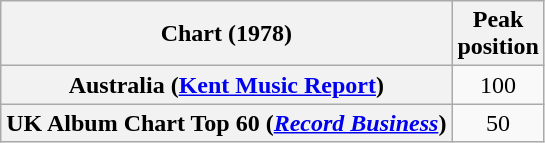<table class="wikitable plainrowheaders" style="text-align:center">
<tr>
<th>Chart (1978)</th>
<th>Peak<br>position</th>
</tr>
<tr>
<th scope="row">Australia (<a href='#'>Kent Music Report</a>)</th>
<td>100</td>
</tr>
<tr>
<th scope="row">UK Album Chart Top 60 (<em><a href='#'>Record Business</a></em>)</th>
<td>50</td>
</tr>
</table>
